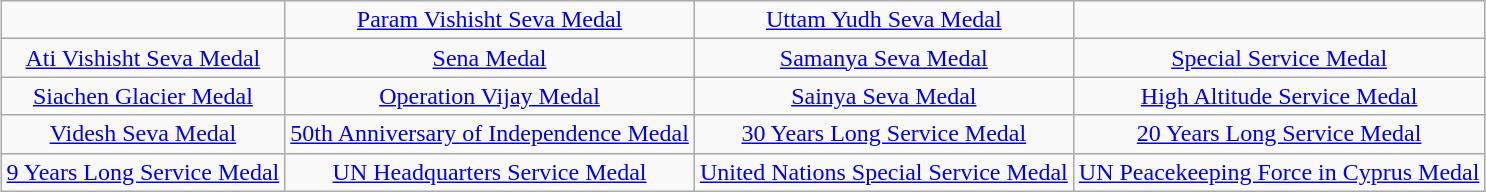<table class="wikitable" style="margin:1em auto; text-align:center;">
<tr>
<td></td>
<td><a href='#'>Param Vishisht Seva Medal</a></td>
<td><a href='#'>Uttam Yudh Seva Medal</a></td>
<td></td>
</tr>
<tr>
<td><a href='#'>Ati Vishisht Seva Medal</a></td>
<td><a href='#'>Sena Medal</a></td>
<td><a href='#'>Samanya Seva Medal</a></td>
<td><a href='#'>Special Service Medal</a></td>
</tr>
<tr>
<td><a href='#'>Siachen Glacier Medal</a></td>
<td><a href='#'>Operation Vijay Medal</a></td>
<td><a href='#'>Sainya Seva Medal</a></td>
<td><a href='#'>High Altitude Service Medal</a></td>
</tr>
<tr>
<td><a href='#'>Videsh Seva Medal</a></td>
<td><a href='#'>50th Anniversary of Independence Medal</a></td>
<td><a href='#'>30 Years Long Service Medal</a></td>
<td><a href='#'>20 Years Long Service Medal</a></td>
</tr>
<tr>
<td><a href='#'>9 Years Long Service Medal</a></td>
<td><a href='#'>UN Headquarters Service Medal</a></td>
<td><a href='#'>United Nations Special Service Medal</a></td>
<td><a href='#'>UN Peacekeeping Force in Cyprus Medal</a></td>
</tr>
</table>
